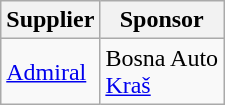<table class="wikitable">
<tr>
<th>Supplier</th>
<th>Sponsor</th>
</tr>
<tr>
<td> <a href='#'>Admiral</a></td>
<td> Bosna Auto<br> <a href='#'>Kraš</a></td>
</tr>
</table>
